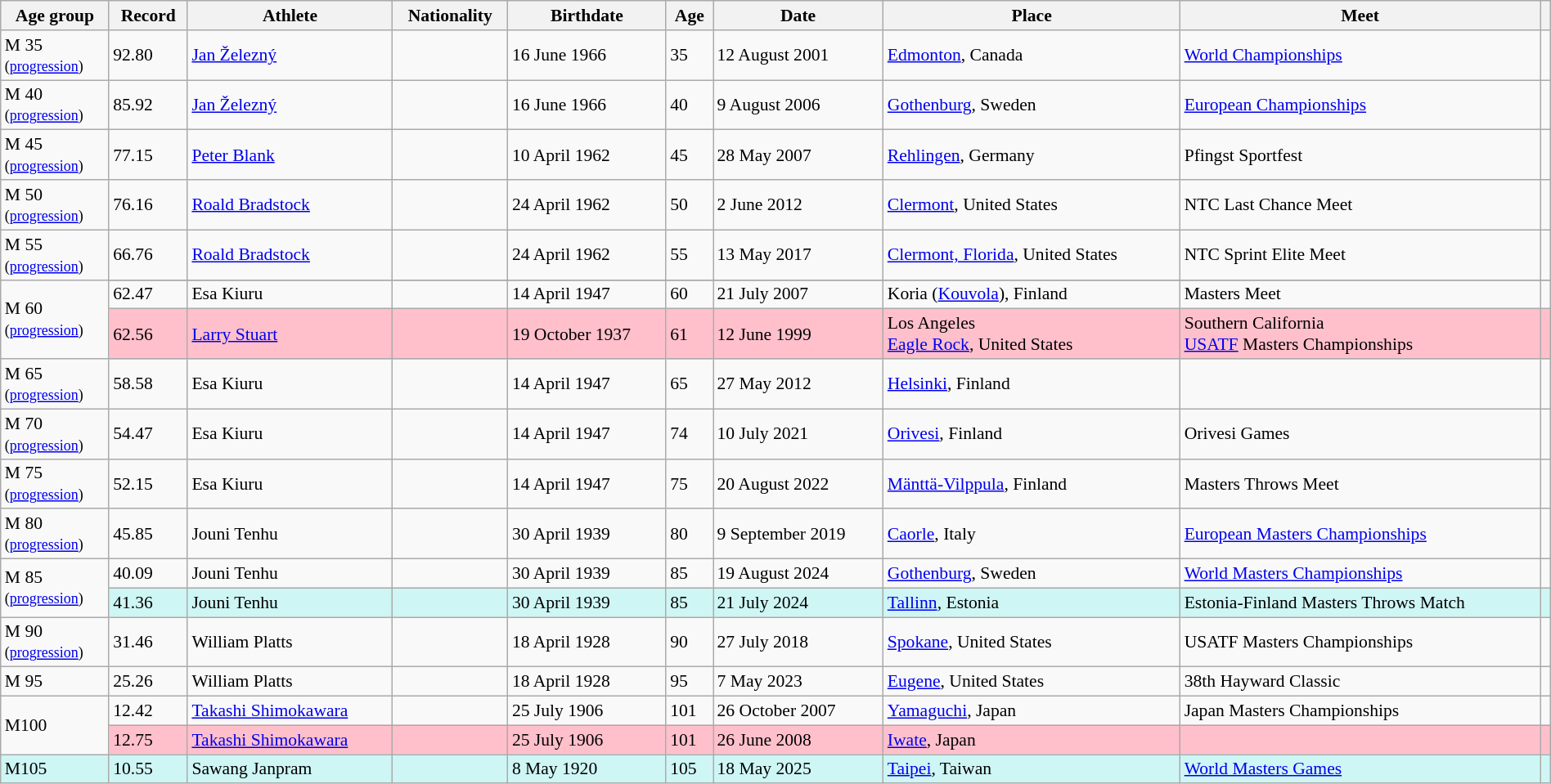<table class="wikitable" style="font-size:90%; width: 100%;">
<tr>
<th>Age group</th>
<th>Record</th>
<th>Athlete</th>
<th>Nationality</th>
<th>Birthdate</th>
<th>Age</th>
<th>Date</th>
<th>Place</th>
<th>Meet</th>
<th></th>
</tr>
<tr>
<td>M 35 <br><small>(<a href='#'>progression</a>)</small></td>
<td>92.80</td>
<td><a href='#'>Jan Železný</a></td>
<td></td>
<td>16 June 1966</td>
<td>35</td>
<td>12 August 2001</td>
<td><a href='#'>Edmonton</a>, Canada</td>
<td><a href='#'>World Championships</a></td>
<td></td>
</tr>
<tr>
<td>M 40 <br><small>(<a href='#'>progression</a>)</small></td>
<td>85.92</td>
<td><a href='#'>Jan Železný</a></td>
<td></td>
<td>16 June 1966</td>
<td>40</td>
<td>9 August 2006</td>
<td><a href='#'>Gothenburg</a>, Sweden</td>
<td><a href='#'>European Championships</a></td>
<td></td>
</tr>
<tr>
<td>M 45 <br><small>(<a href='#'>progression</a>)</small></td>
<td>77.15</td>
<td><a href='#'>Peter Blank</a></td>
<td></td>
<td>10 April 1962</td>
<td>45</td>
<td>28 May 2007</td>
<td><a href='#'>Rehlingen</a>, Germany</td>
<td>Pfingst Sportfest</td>
<td></td>
</tr>
<tr>
<td>M 50 <br><small>(<a href='#'>progression</a>)</small></td>
<td>76.16</td>
<td><a href='#'>Roald Bradstock</a></td>
<td></td>
<td>24 April 1962</td>
<td>50</td>
<td>2 June 2012</td>
<td><a href='#'>Clermont</a>, United States</td>
<td>NTC Last Chance Meet</td>
<td></td>
</tr>
<tr>
<td>M 55 <br><small>(<a href='#'>progression</a>)</small></td>
<td>66.76</td>
<td><a href='#'>Roald Bradstock</a></td>
<td></td>
<td>24 April 1962</td>
<td>55</td>
<td>13 May 2017</td>
<td><a href='#'>Clermont, Florida</a>, United States</td>
<td>NTC Sprint Elite Meet</td>
<td></td>
</tr>
<tr>
<td rowspan=3>M 60 <br><small>(<a href='#'>progression</a>)</small></td>
</tr>
<tr>
<td>62.47</td>
<td>Esa Kiuru</td>
<td></td>
<td>14 April 1947</td>
<td>60</td>
<td>21 July 2007</td>
<td>Koria (<a href='#'>Kouvola</a>), Finland</td>
<td>Masters Meet</td>
<td></td>
</tr>
<tr style="background:pink">
<td>62.56</td>
<td><a href='#'>Larry Stuart</a></td>
<td></td>
<td>19 October 1937</td>
<td>61</td>
<td>12 June 1999</td>
<td>Los Angeles<br><a href='#'>Eagle Rock</a>, United States</td>
<td>Southern California<br><a href='#'>USATF</a> Masters Championships</td>
<td></td>
</tr>
<tr>
<td>M 65 <br><small>(<a href='#'>progression</a>)</small></td>
<td>58.58</td>
<td>Esa Kiuru</td>
<td></td>
<td>14 April 1947</td>
<td>65</td>
<td>27 May 2012</td>
<td><a href='#'>Helsinki</a>, Finland</td>
<td></td>
<td></td>
</tr>
<tr>
<td>M 70 <br><small>(<a href='#'>progression</a>)</small></td>
<td>54.47</td>
<td>Esa Kiuru</td>
<td></td>
<td>14 April 1947</td>
<td>74</td>
<td>10 July 2021</td>
<td><a href='#'>Orivesi</a>, Finland</td>
<td>Orivesi Games</td>
<td></td>
</tr>
<tr>
<td>M 75 <br><small>(<a href='#'>progression</a>)</small></td>
<td>52.15</td>
<td>Esa Kiuru</td>
<td></td>
<td>14 April 1947</td>
<td>75</td>
<td>20 August 2022</td>
<td><a href='#'>Mänttä-Vilppula</a>, Finland</td>
<td>Masters Throws Meet</td>
<td></td>
</tr>
<tr>
<td>M 80 <br><small>(<a href='#'>progression</a>)</small></td>
<td>45.85</td>
<td>Jouni Tenhu</td>
<td></td>
<td>30 April 1939</td>
<td>80</td>
<td>9 September 2019</td>
<td><a href='#'>Caorle</a>, Italy</td>
<td><a href='#'>European Masters Championships</a></td>
<td></td>
</tr>
<tr>
<td rowspan=2>M 85 <br><small>(<a href='#'>progression</a>)</small></td>
<td>40.09</td>
<td>Jouni Tenhu</td>
<td></td>
<td>30 April 1939</td>
<td>85</td>
<td>19 August 2024</td>
<td><a href='#'>Gothenburg</a>, Sweden</td>
<td><a href='#'>World Masters Championships</a></td>
<td></td>
</tr>
<tr style="background:#cef6f5;">
<td>41.36</td>
<td>Jouni Tenhu</td>
<td></td>
<td>30 April 1939</td>
<td>85</td>
<td>21 July 2024</td>
<td><a href='#'>Tallinn</a>, Estonia</td>
<td>Estonia-Finland Masters Throws Match</td>
<td></td>
</tr>
<tr>
<td>M 90 <br><small>(<a href='#'>progression</a>)</small></td>
<td>31.46</td>
<td>William Platts</td>
<td></td>
<td>18 April 1928</td>
<td>90</td>
<td>27 July 2018</td>
<td><a href='#'>Spokane</a>, United States</td>
<td>USATF Masters Championships</td>
<td></td>
</tr>
<tr>
<td>M 95</td>
<td>25.26</td>
<td>William Platts</td>
<td></td>
<td>18 April 1928</td>
<td>95</td>
<td>7 May 2023</td>
<td><a href='#'>Eugene</a>, United States</td>
<td>38th Hayward Classic</td>
<td></td>
</tr>
<tr>
<td rowspan=2>M100</td>
<td>12.42</td>
<td><a href='#'>Takashi Shimokawara</a></td>
<td></td>
<td>25 July 1906</td>
<td>101</td>
<td>26 October 2007</td>
<td><a href='#'>Yamaguchi</a>, Japan</td>
<td>Japan Masters Championships</td>
<td></td>
</tr>
<tr style="background:pink">
<td>12.75</td>
<td><a href='#'>Takashi Shimokawara</a></td>
<td></td>
<td>25 July 1906</td>
<td>101</td>
<td>26 June 2008</td>
<td><a href='#'>Iwate</a>, Japan</td>
<td></td>
<td></td>
</tr>
<tr style="background:#cef6f5;">
<td>M105</td>
<td>10.55</td>
<td>Sawang Janpram</td>
<td></td>
<td>8 May 1920</td>
<td>105</td>
<td>18 May 2025</td>
<td><a href='#'>Taipei</a>, Taiwan</td>
<td><a href='#'>World Masters Games</a></td>
<td></td>
</tr>
</table>
